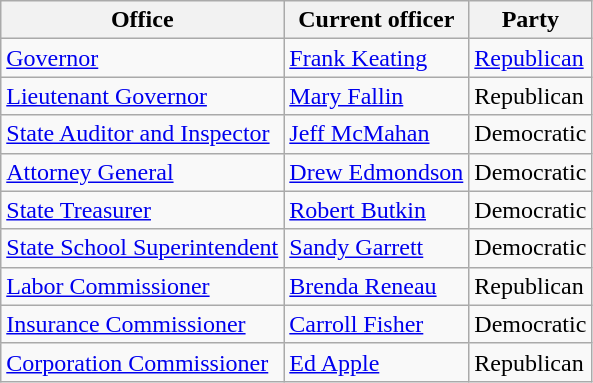<table class=wikitable>
<tr>
<th>Office</th>
<th>Current officer</th>
<th>Party</th>
</tr>
<tr>
<td><a href='#'>Governor</a></td>
<td><a href='#'>Frank Keating</a></td>
<td><a href='#'>Republican</a></td>
</tr>
<tr>
<td><a href='#'>Lieutenant Governor</a></td>
<td><a href='#'>Mary Fallin</a></td>
<td>Republican</td>
</tr>
<tr>
<td><a href='#'>State Auditor and Inspector</a></td>
<td><a href='#'>Jeff McMahan</a></td>
<td>Democratic</td>
</tr>
<tr>
<td><a href='#'>Attorney General</a></td>
<td><a href='#'>Drew Edmondson</a></td>
<td>Democratic</td>
</tr>
<tr>
<td><a href='#'>State Treasurer</a></td>
<td><a href='#'>Robert Butkin</a></td>
<td>Democratic</td>
</tr>
<tr>
<td><a href='#'>State School Superintendent</a></td>
<td><a href='#'>Sandy Garrett</a></td>
<td>Democratic</td>
</tr>
<tr>
<td><a href='#'>Labor Commissioner</a></td>
<td><a href='#'>Brenda Reneau</a></td>
<td>Republican</td>
</tr>
<tr>
<td><a href='#'>Insurance Commissioner</a></td>
<td><a href='#'>Carroll Fisher</a></td>
<td>Democratic</td>
</tr>
<tr>
<td><a href='#'>Corporation Commissioner</a></td>
<td><a href='#'>Ed Apple</a></td>
<td>Republican</td>
</tr>
</table>
